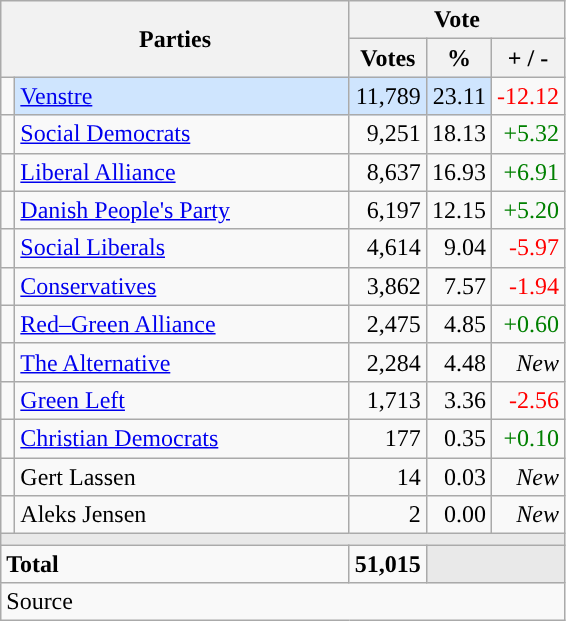<table class="wikitable" style="text-align:right;">
<tr>
<th style="text-align:centre;" rowspan="2" colspan="2" width="225">Parties</th>
<th colspan="3">Vote</th>
</tr>
<tr>
<th width="15">Votes</th>
<th width="15">%</th>
<th width="15">+ / -</th>
</tr>
<tr>
<td width="2" style="color:inherit;background:"></td>
<td bgcolor=#cfe5fe  align="left"><a href='#'>Venstre</a></td>
<td bgcolor=#cfe5fe>11,789</td>
<td bgcolor=#cfe5fe>23.11</td>
<td style=color:red;>-12.12</td>
</tr>
<tr>
<td width="2" style="color:inherit;background:"></td>
<td align="left"><a href='#'>Social Democrats</a></td>
<td>9,251</td>
<td>18.13</td>
<td style=color:green;>+5.32</td>
</tr>
<tr>
<td width="2" style="color:inherit;background:"></td>
<td align="left"><a href='#'>Liberal Alliance</a></td>
<td>8,637</td>
<td>16.93</td>
<td style=color:green;>+6.91</td>
</tr>
<tr>
<td width="2" style="color:inherit;background:"></td>
<td align="left"><a href='#'>Danish People's Party</a></td>
<td>6,197</td>
<td>12.15</td>
<td style=color:green;>+5.20</td>
</tr>
<tr>
<td width="2" style="color:inherit;background:"></td>
<td align="left"><a href='#'>Social Liberals</a></td>
<td>4,614</td>
<td>9.04</td>
<td style=color:red;>-5.97</td>
</tr>
<tr>
<td width="2" style="color:inherit;background:"></td>
<td align="left"><a href='#'>Conservatives</a></td>
<td>3,862</td>
<td>7.57</td>
<td style=color:red;>-1.94</td>
</tr>
<tr>
<td width="2" style="color:inherit;background:"></td>
<td align="left"><a href='#'>Red–Green Alliance</a></td>
<td>2,475</td>
<td>4.85</td>
<td style=color:green;>+0.60</td>
</tr>
<tr>
<td width="2" style="color:inherit;background:"></td>
<td align="left"><a href='#'>The Alternative</a></td>
<td>2,284</td>
<td>4.48</td>
<td><em>New</em></td>
</tr>
<tr>
<td width="2" style="color:inherit;background:"></td>
<td align="left"><a href='#'>Green Left</a></td>
<td>1,713</td>
<td>3.36</td>
<td style=color:red;>-2.56</td>
</tr>
<tr>
<td width="2" style="color:inherit;background:"></td>
<td align="left"><a href='#'>Christian Democrats</a></td>
<td>177</td>
<td>0.35</td>
<td style=color:green;>+0.10</td>
</tr>
<tr>
<td width="2" style="color:inherit;background:"></td>
<td align="left">Gert Lassen</td>
<td>14</td>
<td>0.03</td>
<td><em>New</em></td>
</tr>
<tr>
<td width="2" style="color:inherit;background:"></td>
<td align="left">Aleks Jensen</td>
<td>2</td>
<td>0.00</td>
<td><em>New</em></td>
</tr>
<tr>
<td colspan="7" bgcolor="#E9E9E9"></td>
</tr>
<tr>
<td align="left" colspan="2"><strong>Total</strong></td>
<td><strong>51,015</strong></td>
<td bgcolor="#E9E9E9" colspan="2"></td>
</tr>
<tr>
<td align="left" colspan="6">Source</td>
</tr>
</table>
